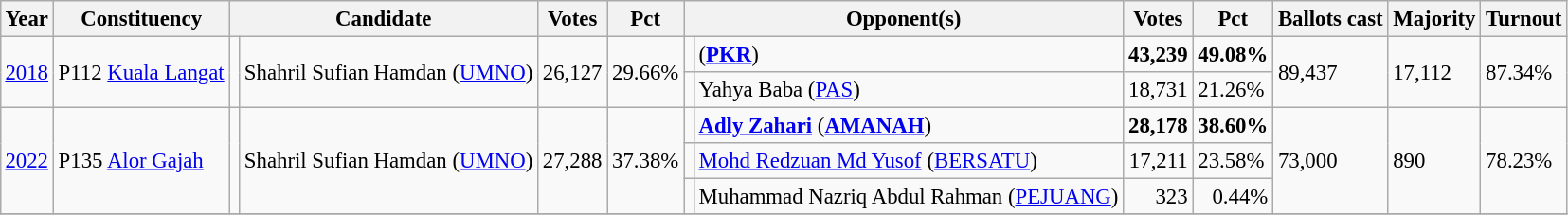<table class="wikitable" style="margin:0.5em ; font-size:95%">
<tr>
<th>Year</th>
<th>Constituency</th>
<th colspan="2">Candidate</th>
<th>Votes</th>
<th>Pct</th>
<th colspan="2">Opponent(s)</th>
<th>Votes</th>
<th>Pct</th>
<th>Ballots cast</th>
<th>Majority</th>
<th>Turnout</th>
</tr>
<tr>
<td rowspan="2"><a href='#'>2018</a></td>
<td rowspan="2">P112 <a href='#'>Kuala Langat</a></td>
<td rowspan="2" ></td>
<td rowspan="2">Shahril Sufian Hamdan (<a href='#'>UMNO</a>)</td>
<td rowspan="2" align=right>26,127</td>
<td rowspan="2">29.66%</td>
<td></td>
<td> (<a href='#'><strong>PKR</strong></a>)</td>
<td align=right><strong>43,239</strong></td>
<td><strong>49.08%</strong></td>
<td rowspan="2">89,437</td>
<td rowspan="2">17,112</td>
<td rowspan="2">87.34%</td>
</tr>
<tr>
<td></td>
<td>Yahya Baba (<a href='#'>PAS</a>)</td>
<td align=right>18,731</td>
<td>21.26%</td>
</tr>
<tr>
<td rowspan="3"><a href='#'>2022</a></td>
<td rowspan="3">P135 <a href='#'>Alor Gajah</a></td>
<td rowspan="3" ></td>
<td rowspan="3">Shahril Sufian Hamdan (<a href='#'>UMNO</a>)</td>
<td rowspan="3" align=right>27,288</td>
<td rowspan="3">37.38%</td>
<td></td>
<td><strong><a href='#'>Adly Zahari</a></strong> (<a href='#'><strong>AMANAH</strong></a>)</td>
<td align=right><strong>28,178</strong></td>
<td><strong>38.60%</strong></td>
<td rowspan="3">73,000</td>
<td rowspan="3">890</td>
<td rowspan="3">78.23%</td>
</tr>
<tr>
<td bgcolor=></td>
<td><a href='#'>Mohd Redzuan Md Yusof</a> (<a href='#'>BERSATU</a>)</td>
<td align=right>17,211</td>
<td>23.58%</td>
</tr>
<tr>
<td bgcolor=></td>
<td>Muhammad Nazriq Abdul Rahman (<a href='#'>PEJUANG</a>)</td>
<td align=right>323</td>
<td align=right>0.44%</td>
</tr>
<tr>
</tr>
</table>
